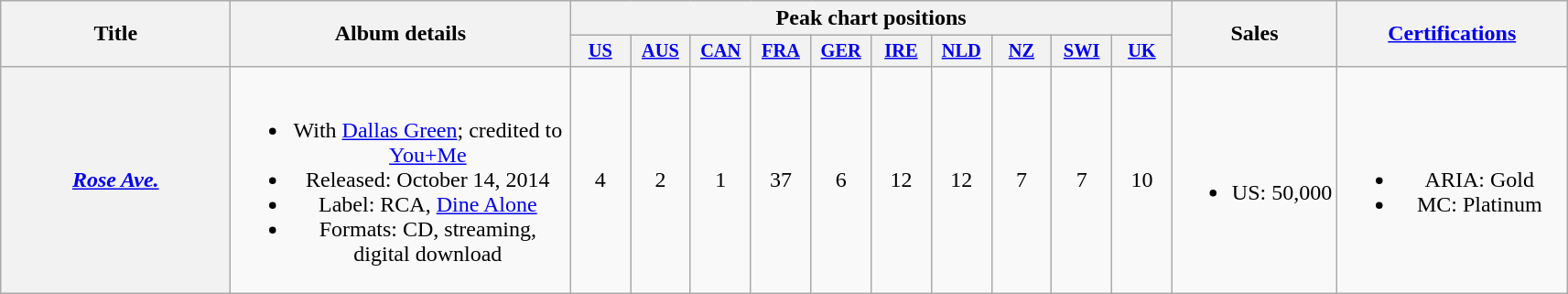<table class="wikitable plainrowheaders" style="text-align:center;">
<tr>
<th scope="col" rowspan="2" style="width:10em;">Title</th>
<th scope="col" rowspan="2" style="width:15em;">Album details</th>
<th scope="col" colspan="10">Peak chart positions</th>
<th scope="col" rowspan="2">Sales</th>
<th scope="col" rowspan="2" style="width:10em;"><a href='#'>Certifications</a></th>
</tr>
<tr>
<th scope="col" style="width:2.75em;font-size:85%;"><a href='#'>US</a><br></th>
<th scope="col" style="width:2.75em;font-size:85%;"><a href='#'>AUS</a><br></th>
<th scope="col" style="width:2.75em;font-size:85%;"><a href='#'>CAN</a><br></th>
<th scope="col" style="width:2.75em;font-size:85%;"><a href='#'>FRA</a><br></th>
<th scope="col" style="width:2.75em;font-size:85%;"><a href='#'>GER</a><br></th>
<th scope="col" style="width:2.75em;font-size:85%;"><a href='#'>IRE</a><br></th>
<th scope="col" style="width:2.75em;font-size:85%;"><a href='#'>NLD</a><br></th>
<th scope="col" style="width:2.75em;font-size:85%;"><a href='#'>NZ</a><br></th>
<th scope="col" style="width:2.75em;font-size:85%;"><a href='#'>SWI</a><br></th>
<th scope="col" style="width:2.75em;font-size:85%;"><a href='#'>UK</a><br></th>
</tr>
<tr>
<th scope="row"><em><a href='#'>Rose Ave.</a></em></th>
<td><br><ul><li>With <a href='#'>Dallas Green</a>; credited to <a href='#'>You+Me</a></li><li>Released: October 14, 2014</li><li>Label: RCA, <a href='#'>Dine Alone</a></li><li>Formats: CD, streaming, digital download</li></ul></td>
<td>4</td>
<td>2</td>
<td>1</td>
<td>37</td>
<td>6</td>
<td>12</td>
<td>12</td>
<td>7</td>
<td>7</td>
<td>10</td>
<td><br><ul><li>US: 50,000</li></ul></td>
<td><br><ul><li>ARIA: Gold</li><li>MC: Platinum</li></ul></td>
</tr>
</table>
